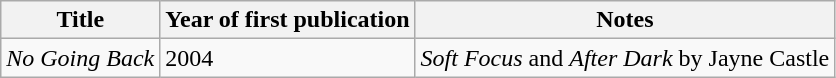<table class="wikitable sortable mw-collapsible">
<tr>
<th>Title</th>
<th>Year of first publication</th>
<th>Notes</th>
</tr>
<tr>
<td><em>No Going Back</em></td>
<td>2004</td>
<td><em>Soft Focus</em> and <em>After Dark</em> by Jayne Castle</td>
</tr>
</table>
